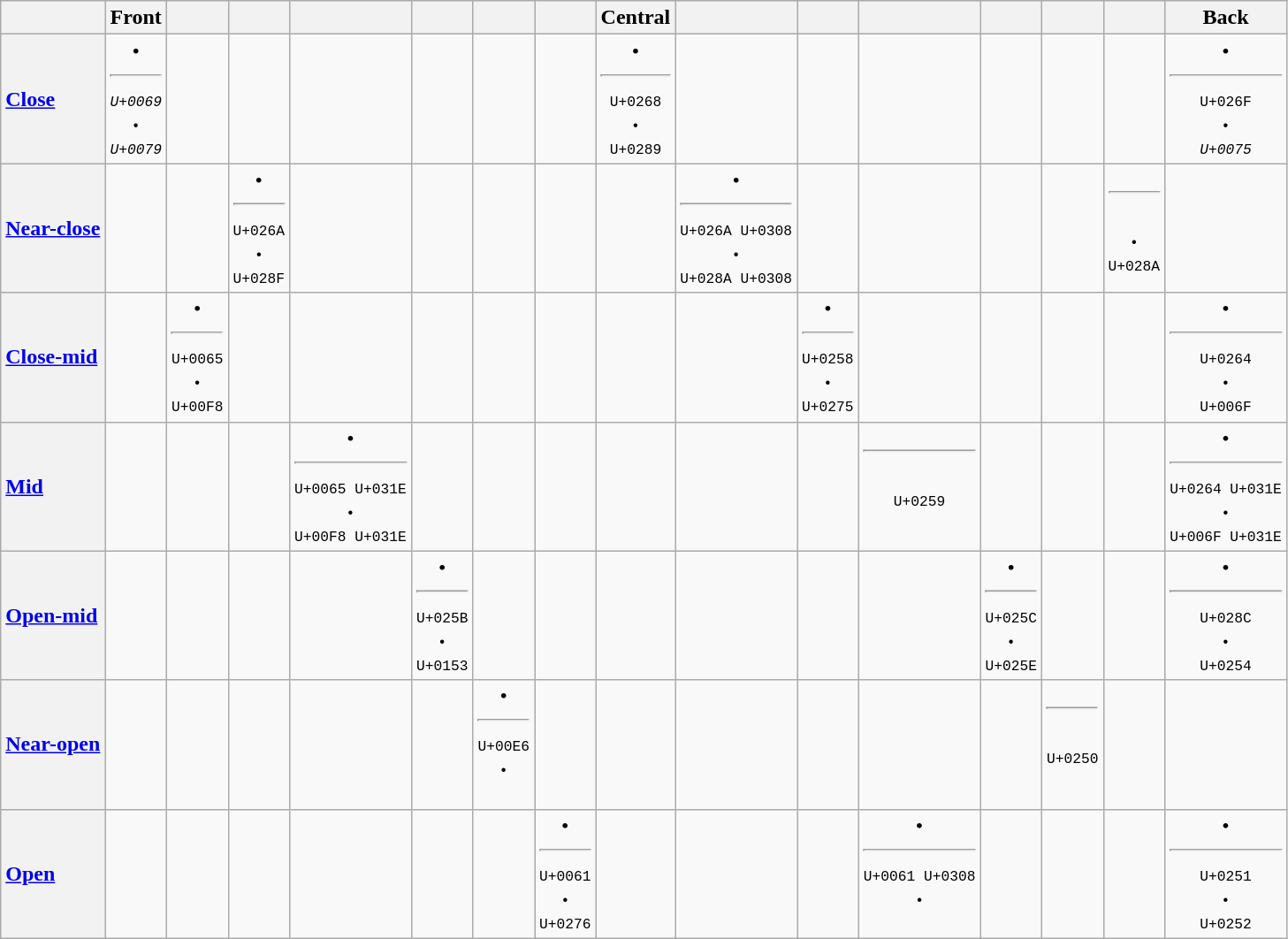<table class="wikitable" style="white-space: nowrap;">
<tr style="text-align:center;">
<th></th>
<th>Front</th>
<th></th>
<th></th>
<th></th>
<th></th>
<th></th>
<th></th>
<th>Central</th>
<th></th>
<th></th>
<th></th>
<th></th>
<th></th>
<th></th>
<th>Back</th>
</tr>
<tr style="text-align:center;">
<th style="text-align:left;"><a href='#'>Close</a></th>
<td> •  <hr><small><code><em>U+0069</em><br>•<br><em>U+0079</em></code></small></td>
<td></td>
<td></td>
<td></td>
<td></td>
<td></td>
<td></td>
<td> •  <hr><small><code>U+0268<br>•<br>U+0289</code></small></td>
<td></td>
<td></td>
<td></td>
<td></td>
<td></td>
<td></td>
<td> •  <hr><small><code>U+026F<br>•<br><em>U+0075</em></code></small></td>
</tr>
<tr style="text-align:center;">
<th style="text-align:left;"><a href='#'>Near-close</a></th>
<td></td>
<td></td>
<td> •  <hr><small><code>U+026A<br>•<br>U+028F</code></small></td>
<td></td>
<td></td>
<td></td>
<td></td>
<td></td>
<td> •  <hr><small><code>U+026A U+0308<br>•<br>U+028A U+0308</code></small></td>
<td></td>
<td></td>
<td></td>
<td></td>
<td> <hr><small><code><code> <br>•<br>U+028A</code></code></small></td>
<td></td>
</tr>
<tr style="text-align:center;">
<th style="text-align:left;"><a href='#'>Close-mid</a></th>
<td></td>
<td> •  <hr><small><code>U+0065<br>•<br>U+00F8</code></small></td>
<td></td>
<td></td>
<td></td>
<td></td>
<td></td>
<td></td>
<td></td>
<td> •  <hr><small><code>U+0258<br>•<br>U+0275</code></small></td>
<td></td>
<td></td>
<td></td>
<td></td>
<td> •  <hr><small><code>U+0264<br>•<br>U+006F</code></small></td>
</tr>
<tr style="text-align:center;">
<th style="text-align:left;"><a href='#'>Mid</a></th>
<td></td>
<td></td>
<td></td>
<td> •  <hr><small><code>U+0065 U+031E<br>•<br>U+00F8 U+031E</code></small></td>
<td></td>
<td></td>
<td></td>
<td></td>
<td></td>
<td></td>
<td> <hr><small><code><code> <br>U+0259<br> </code></code></small></td>
<td></td>
<td></td>
<td></td>
<td> •  <hr><small><code>U+0264 U+031E<br>•<br>U+006F U+031E</code></small></td>
</tr>
<tr style="text-align:center;">
<th style="text-align:left;"><a href='#'>Open-mid</a></th>
<td></td>
<td></td>
<td></td>
<td></td>
<td> •  <hr><small><code>U+025B<br>•<br>U+0153</code></small></td>
<td></td>
<td></td>
<td></td>
<td></td>
<td></td>
<td></td>
<td> •  <hr><small><code>U+025C<br>•<br>U+025E</code></small></td>
<td></td>
<td></td>
<td> •  <hr><small><code>U+028C<br>•<br>U+0254</code></small></td>
</tr>
<tr style="text-align:center;">
<th style="text-align:left;"><a href='#'>Near-open</a></th>
<td></td>
<td></td>
<td></td>
<td></td>
<td></td>
<td> •  <hr><small><code>U+00E6<br>•<br> </code></small></td>
<td></td>
<td></td>
<td></td>
<td></td>
<td></td>
<td></td>
<td> <hr><small><code> <br>U+0250<br> </code></small></td>
<td></td>
<td></td>
</tr>
<tr style="text-align:center;">
<th style="text-align:left;"><a href='#'>Open</a></th>
<td></td>
<td></td>
<td></td>
<td></td>
<td></td>
<td></td>
<td> •  <hr><small><code>U+0061<br>•<br>U+0276</code></small></td>
<td></td>
<td></td>
<td></td>
<td> • <hr><small><code>U+0061 U+0308<br>•<br> </code></small></td>
<td></td>
<td></td>
<td></td>
<td> •  <hr><small><code>U+0251<br>•<br>U+0252</code></small></td>
</tr>
</table>
